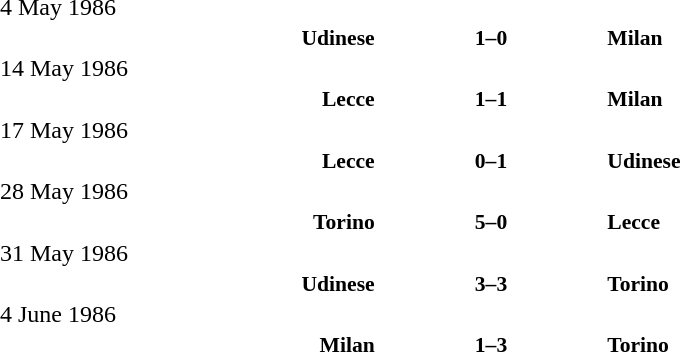<table width=100% cellspacing=1>
<tr>
<th width=20%></th>
<th width=12%></th>
<th width=20%></th>
<th></th>
</tr>
<tr>
<td>4 May 1986</td>
</tr>
<tr style=font-size:90%>
<td align=right><strong>Udinese</strong></td>
<td align=center><strong>1–0</strong></td>
<td><strong>Milan</strong></td>
</tr>
<tr>
<td>14 May 1986</td>
</tr>
<tr style=font-size:90%>
<td align=right><strong>Lecce</strong></td>
<td align=center><strong>1–1</strong></td>
<td><strong>Milan</strong></td>
</tr>
<tr>
<td>17 May 1986</td>
</tr>
<tr style=font-size:90%>
<td align=right><strong>Lecce</strong></td>
<td align=center><strong>0–1</strong></td>
<td><strong>Udinese</strong></td>
</tr>
<tr>
<td>28 May 1986</td>
</tr>
<tr style=font-size:90%>
<td align=right><strong>Torino</strong></td>
<td align=center><strong>5–0</strong></td>
<td><strong>Lecce</strong></td>
</tr>
<tr>
<td>31 May 1986</td>
</tr>
<tr style=font-size:90%>
<td align=right><strong>Udinese</strong></td>
<td align=center><strong>3–3</strong></td>
<td><strong>Torino</strong></td>
</tr>
<tr>
<td>4 June 1986</td>
</tr>
<tr style=font-size:90%>
<td align=right><strong>Milan</strong></td>
<td align=center><strong>1–3</strong></td>
<td><strong>Torino</strong></td>
</tr>
</table>
